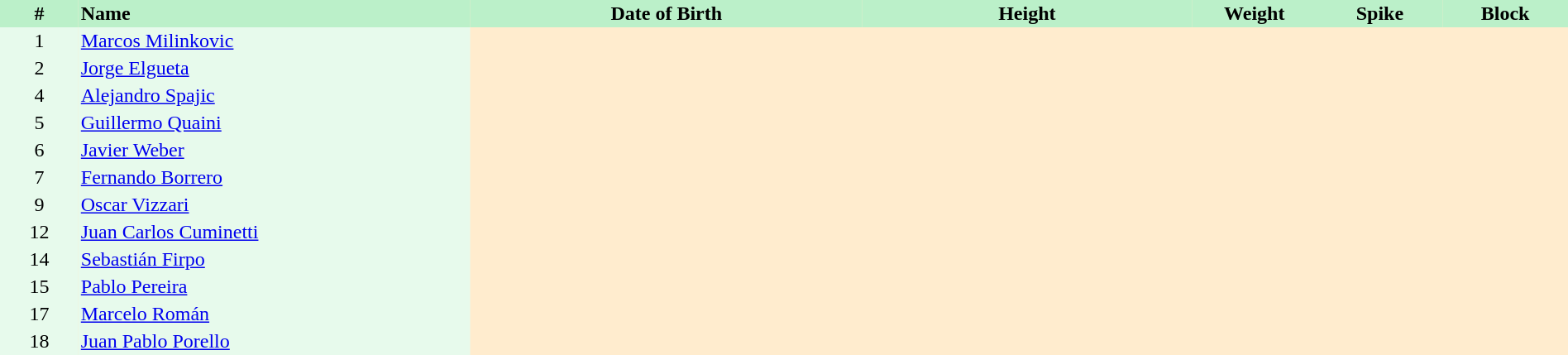<table border=0 cellpadding=2 cellspacing=0  |- bgcolor=#FFECCE style=text-align:center; font-size:90%; width=100%>
<tr bgcolor=#BBF0C9>
<th width=5%>#</th>
<th width=25% align=left>Name</th>
<th width=25%>Date of Birth</th>
<th width=21%>Height</th>
<th width=8%>Weight</th>
<th width=8%>Spike</th>
<th width=8%>Block</th>
</tr>
<tr bgcolor=#E7FAEC>
<td>1</td>
<td align="left"><a href='#'>Marcos Milinkovic</a></td>
</tr>
<tr bgcolor=#E7FAEC>
<td>2</td>
<td align="left"><a href='#'>Jorge Elgueta</a></td>
</tr>
<tr bgcolor=#E7FAEC>
<td>4</td>
<td align="left"><a href='#'>Alejandro Spajic</a></td>
</tr>
<tr bgcolor=#E7FAEC>
<td>5</td>
<td align="left"><a href='#'>Guillermo Quaini</a></td>
</tr>
<tr bgcolor=#E7FAEC>
<td>6</td>
<td align="left"><a href='#'>Javier Weber</a></td>
</tr>
<tr bgcolor=#E7FAEC>
<td>7</td>
<td align="left"><a href='#'>Fernando Borrero</a></td>
</tr>
<tr bgcolor=#E7FAEC>
<td>9</td>
<td align="left"><a href='#'>Oscar Vizzari</a></td>
</tr>
<tr bgcolor=#E7FAEC>
<td>12</td>
<td align="left"><a href='#'>Juan Carlos Cuminetti</a></td>
</tr>
<tr bgcolor=#E7FAEC>
<td>14</td>
<td align="left"><a href='#'>Sebastián Firpo</a></td>
</tr>
<tr bgcolor=#E7FAEC>
<td>15</td>
<td align="left"><a href='#'>Pablo Pereira</a></td>
</tr>
<tr bgcolor=#E7FAEC>
<td>17</td>
<td align="left"><a href='#'>Marcelo Román</a></td>
</tr>
<tr bgcolor=#E7FAEC>
<td>18</td>
<td align="left"><a href='#'>Juan Pablo Porello</a></td>
</tr>
</table>
